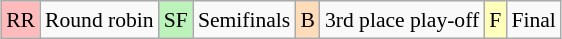<table class="wikitable" style="margin:0.5em auto; font-size:90%; line-height:1.25em;">
<tr>
<td style="background-color:#FFBBBB" align=center>RR</td>
<td>Round robin</td>
<td style="background-color:#BBF3BB" align=center>SF</td>
<td>Semifinals</td>
<td style="background-color:#FEDCBA" align=center>B</td>
<td>3rd place play-off</td>
<td style="background-color:#FFFFBB" align=center>F</td>
<td>Final</td>
</tr>
</table>
